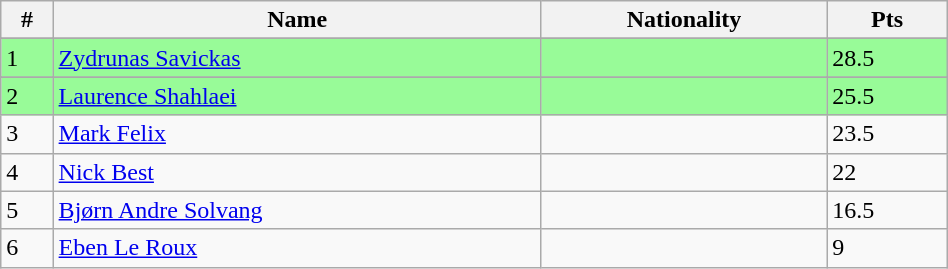<table class="wikitable" style="display: inline-table; width: 50%;">
<tr>
<th>#</th>
<th>Name</th>
<th>Nationality</th>
<th>Pts</th>
</tr>
<tr>
</tr>
<tr style="background:palegreen">
<td>1</td>
<td><a href='#'>Zydrunas Savickas</a></td>
<td></td>
<td>28.5</td>
</tr>
<tr>
</tr>
<tr style="background:palegreen">
<td>2</td>
<td><a href='#'>Laurence Shahlaei</a></td>
<td></td>
<td>25.5</td>
</tr>
<tr>
<td>3</td>
<td><a href='#'>Mark Felix</a></td>
<td></td>
<td>23.5</td>
</tr>
<tr>
<td>4</td>
<td><a href='#'>Nick Best</a></td>
<td></td>
<td>22</td>
</tr>
<tr>
<td>5</td>
<td><a href='#'>Bjørn Andre Solvang</a></td>
<td></td>
<td>16.5</td>
</tr>
<tr>
<td>6</td>
<td><a href='#'>Eben Le Roux</a></td>
<td></td>
<td>9</td>
</tr>
</table>
